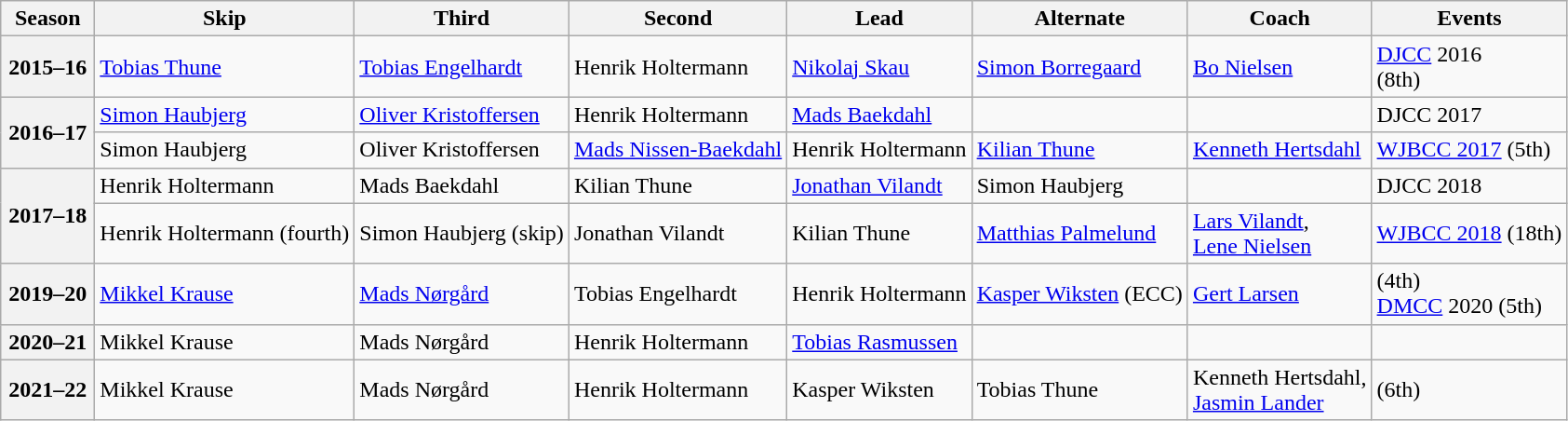<table class="wikitable">
<tr>
<th scope="col" width=60>Season</th>
<th scope="col">Skip</th>
<th scope="col">Third</th>
<th scope="col">Second</th>
<th scope="col">Lead</th>
<th scope="col">Alternate</th>
<th scope="col">Coach</th>
<th scope="col">Events</th>
</tr>
<tr>
<th scope="row">2015–16</th>
<td><a href='#'>Tobias Thune</a></td>
<td><a href='#'>Tobias Engelhardt</a></td>
<td>Henrik Holtermann</td>
<td><a href='#'>Nikolaj Skau</a></td>
<td><a href='#'>Simon Borregaard</a></td>
<td><a href='#'>Bo Nielsen</a></td>
<td><a href='#'>DJCC</a> 2016 <br> (8th)</td>
</tr>
<tr>
<th scope="row" rowspan="2">2016–17</th>
<td><a href='#'>Simon Haubjerg</a></td>
<td><a href='#'>Oliver Kristoffersen</a></td>
<td>Henrik Holtermann</td>
<td><a href='#'>Mads Baekdahl</a></td>
<td></td>
<td></td>
<td>DJCC 2017 </td>
</tr>
<tr>
<td>Simon Haubjerg</td>
<td>Oliver Kristoffersen</td>
<td><a href='#'>Mads Nissen-Baekdahl</a></td>
<td>Henrik Holtermann</td>
<td><a href='#'>Kilian Thune</a></td>
<td><a href='#'>Kenneth Hertsdahl</a></td>
<td><a href='#'>WJBCC 2017</a> (5th)</td>
</tr>
<tr>
<th scope="row" rowspan="2">2017–18</th>
<td>Henrik Holtermann</td>
<td>Mads Baekdahl</td>
<td>Kilian Thune</td>
<td><a href='#'>Jonathan Vilandt</a></td>
<td>Simon Haubjerg</td>
<td></td>
<td>DJCC 2018 </td>
</tr>
<tr>
<td>Henrik Holtermann (fourth)</td>
<td>Simon Haubjerg (skip)</td>
<td>Jonathan Vilandt</td>
<td>Kilian Thune</td>
<td><a href='#'>Matthias Palmelund</a></td>
<td><a href='#'>Lars Vilandt</a>,<br><a href='#'>Lene Nielsen</a></td>
<td><a href='#'>WJBCC 2018</a> (18th)</td>
</tr>
<tr>
<th scope="row">2019–20</th>
<td><a href='#'>Mikkel Krause</a></td>
<td><a href='#'>Mads Nørgård</a></td>
<td>Tobias Engelhardt</td>
<td>Henrik Holtermann</td>
<td><a href='#'>Kasper Wiksten</a> (ECC)</td>
<td><a href='#'>Gert Larsen</a></td>
<td> (4th)<br><a href='#'>DMCC</a> 2020 (5th)</td>
</tr>
<tr>
<th scope="row">2020–21</th>
<td>Mikkel Krause</td>
<td>Mads Nørgård</td>
<td>Henrik Holtermann</td>
<td><a href='#'>Tobias Rasmussen</a></td>
<td></td>
<td></td>
<td></td>
</tr>
<tr>
<th scope="row">2021–22</th>
<td>Mikkel Krause</td>
<td>Mads Nørgård</td>
<td>Henrik Holtermann</td>
<td>Kasper Wiksten</td>
<td>Tobias Thune</td>
<td>Kenneth Hertsdahl,<br><a href='#'>Jasmin Lander</a></td>
<td> (6th)</td>
</tr>
</table>
